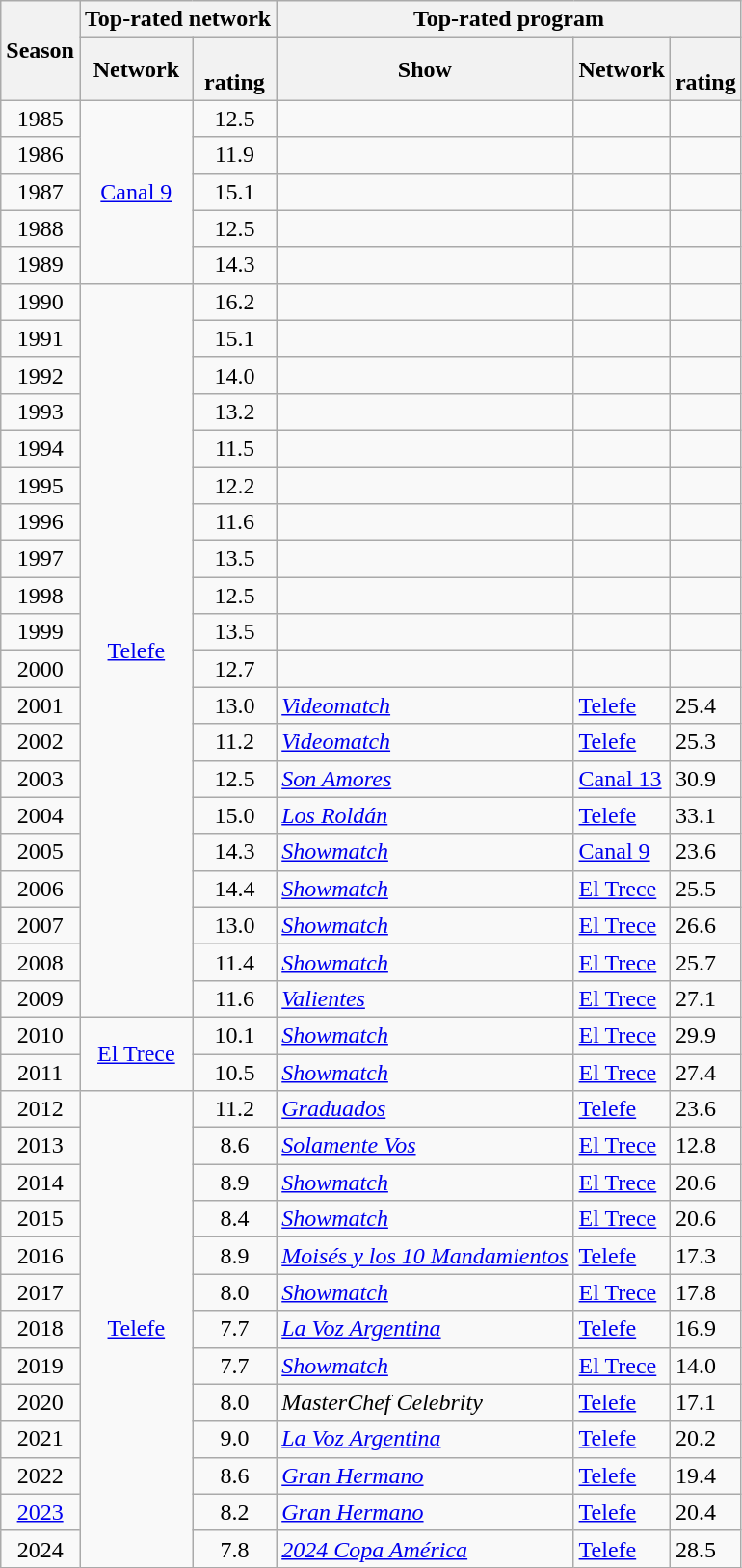<table class="wikitable sortable mw-collapsible autocollapse">
<tr>
<th rowspan="2" style="text-align: center;">Season</th>
<th colspan="2" style="text-align: center;">Top-rated network</th>
<th colspan="3" style="text-align: center;">Top-rated program</th>
</tr>
<tr>
<th>Network</th>
<th><br>rating</th>
<th>Show</th>
<th>Network</th>
<th><br>rating</th>
</tr>
<tr>
<td style="text-align: center;">1985</td>
<td rowspan="5" style="text-align: center;"><a href='#'>Canal 9</a></td>
<td style="text-align: center;">12.5</td>
<td></td>
<td></td>
<td></td>
</tr>
<tr>
<td style="text-align: center;">1986</td>
<td style="text-align: center;">11.9</td>
<td></td>
<td></td>
<td></td>
</tr>
<tr>
<td style="text-align: center;">1987</td>
<td style="text-align: center;">15.1</td>
<td></td>
<td></td>
<td></td>
</tr>
<tr>
<td style="text-align: center;">1988</td>
<td style="text-align: center;">12.5</td>
<td></td>
<td></td>
<td></td>
</tr>
<tr>
<td style="text-align: center;">1989</td>
<td style="text-align: center;">14.3</td>
<td></td>
<td></td>
<td></td>
</tr>
<tr>
<td style="text-align: center;">1990</td>
<td rowspan="20" style="text-align: center;"><a href='#'>Telefe</a></td>
<td style="text-align: center;">16.2</td>
<td></td>
<td></td>
<td></td>
</tr>
<tr>
<td style="text-align: center;">1991</td>
<td style="text-align: center;">15.1</td>
<td></td>
<td></td>
<td></td>
</tr>
<tr>
<td style="text-align: center;">1992</td>
<td style="text-align: center;">14.0</td>
<td></td>
<td></td>
<td></td>
</tr>
<tr>
<td style="text-align: center;">1993</td>
<td style="text-align: center;">13.2</td>
<td></td>
<td></td>
<td></td>
</tr>
<tr>
<td style="text-align: center;">1994</td>
<td style="text-align: center;">11.5</td>
<td></td>
<td></td>
<td></td>
</tr>
<tr>
<td style="text-align: center;">1995</td>
<td style="text-align: center;">12.2</td>
<td></td>
<td></td>
<td></td>
</tr>
<tr>
<td style="text-align: center;">1996</td>
<td style="text-align: center;">11.6</td>
<td></td>
<td></td>
<td></td>
</tr>
<tr>
<td style="text-align: center;">1997</td>
<td style="text-align: center;">13.5</td>
<td></td>
<td></td>
<td></td>
</tr>
<tr>
<td style="text-align: center;">1998</td>
<td style="text-align: center;">12.5</td>
<td></td>
<td></td>
<td></td>
</tr>
<tr>
<td style="text-align: center;">1999</td>
<td style="text-align: center;">13.5</td>
<td></td>
<td></td>
<td></td>
</tr>
<tr>
<td style="text-align: center;">2000</td>
<td style="text-align: center;">12.7</td>
<td></td>
<td></td>
<td></td>
</tr>
<tr>
<td style="text-align: center;">2001</td>
<td style="text-align: center;">13.0</td>
<td><em><a href='#'>Videomatch</a></em></td>
<td><a href='#'>Telefe</a></td>
<td>25.4</td>
</tr>
<tr>
<td style="text-align: center;">2002</td>
<td style="text-align: center;">11.2</td>
<td><em><a href='#'>Videomatch</a></em></td>
<td><a href='#'>Telefe</a></td>
<td>25.3</td>
</tr>
<tr>
<td style="text-align: center;">2003</td>
<td style="text-align: center;">12.5</td>
<td><em><a href='#'>Son Amores</a></em></td>
<td><a href='#'>Canal 13</a></td>
<td>30.9</td>
</tr>
<tr>
<td style="text-align: center;">2004</td>
<td style="text-align: center;">15.0</td>
<td><em><a href='#'>Los Roldán</a></em></td>
<td><a href='#'>Telefe</a></td>
<td>33.1</td>
</tr>
<tr>
<td style="text-align: center;">2005</td>
<td style="text-align: center;">14.3</td>
<td><em><a href='#'>Showmatch</a></em></td>
<td><a href='#'>Canal 9</a></td>
<td>23.6</td>
</tr>
<tr>
<td style="text-align: center;">2006</td>
<td style="text-align: center;">14.4</td>
<td><em><a href='#'>Showmatch</a></em></td>
<td><a href='#'>El Trece</a></td>
<td>25.5</td>
</tr>
<tr>
<td style="text-align: center;">2007</td>
<td style="text-align: center;">13.0</td>
<td><em><a href='#'>Showmatch</a></em></td>
<td><a href='#'>El Trece</a></td>
<td>26.6</td>
</tr>
<tr>
<td style="text-align: center;">2008</td>
<td style="text-align: center;">11.4</td>
<td><em><a href='#'>Showmatch</a></em></td>
<td><a href='#'>El Trece</a></td>
<td>25.7</td>
</tr>
<tr>
<td style="text-align: center;">2009</td>
<td style="text-align: center;">11.6</td>
<td><em><a href='#'>Valientes</a></em></td>
<td><a href='#'>El Trece</a></td>
<td>27.1</td>
</tr>
<tr>
<td style="text-align: center;">2010</td>
<td rowspan="2" style="text-align: center;"><a href='#'>El Trece</a></td>
<td style="text-align: center;">10.1</td>
<td><em><a href='#'>Showmatch</a></em></td>
<td><a href='#'>El Trece</a></td>
<td>29.9</td>
</tr>
<tr>
<td style="text-align: center;">2011</td>
<td style="text-align: center;">10.5</td>
<td><em><a href='#'>Showmatch</a></em></td>
<td><a href='#'>El Trece</a></td>
<td>27.4</td>
</tr>
<tr>
<td style="text-align: center;">2012</td>
<td rowspan="13" style="text-align: center;"><a href='#'>Telefe</a></td>
<td style="text-align: center;">11.2</td>
<td><em><a href='#'>Graduados</a></em></td>
<td><a href='#'>Telefe</a></td>
<td>23.6</td>
</tr>
<tr>
<td style="text-align: center;">2013</td>
<td style="text-align: center;">8.6</td>
<td><em><a href='#'>Solamente Vos</a></em></td>
<td><a href='#'>El Trece</a></td>
<td>12.8</td>
</tr>
<tr>
<td style="text-align: center;">2014</td>
<td style="text-align: center;">8.9</td>
<td><em><a href='#'>Showmatch</a></em></td>
<td><a href='#'>El Trece</a></td>
<td>20.6</td>
</tr>
<tr>
<td style="text-align: center;">2015</td>
<td style="text-align: center;">8.4</td>
<td><em><a href='#'>Showmatch</a></em></td>
<td><a href='#'>El Trece</a></td>
<td>20.6</td>
</tr>
<tr>
<td style="text-align: center;">2016</td>
<td style="text-align: center;">8.9</td>
<td><em><a href='#'>Moisés y los 10 Mandamientos</a></em></td>
<td><a href='#'>Telefe</a></td>
<td>17.3</td>
</tr>
<tr>
<td style="text-align: center;">2017</td>
<td style="text-align: center;">8.0</td>
<td><em><a href='#'>Showmatch</a></em></td>
<td><a href='#'>El Trece</a></td>
<td>17.8</td>
</tr>
<tr>
<td style="text-align: center;">2018</td>
<td style="text-align: center;">7.7</td>
<td><em><a href='#'>La Voz Argentina</a></em></td>
<td><a href='#'>Telefe</a></td>
<td>16.9</td>
</tr>
<tr>
<td style="text-align: center;">2019</td>
<td style="text-align: center;">7.7</td>
<td><em><a href='#'>Showmatch</a></em></td>
<td><a href='#'>El Trece</a></td>
<td>14.0</td>
</tr>
<tr>
<td style="text-align: center;">2020</td>
<td style="text-align: center;">8.0</td>
<td><em>MasterChef Celebrity</em> </td>
<td><a href='#'>Telefe</a></td>
<td>17.1</td>
</tr>
<tr>
<td style="text-align: center;">2021</td>
<td style="text-align: center;">9.0</td>
<td><em><a href='#'>La Voz Argentina</a></em></td>
<td><a href='#'>Telefe</a></td>
<td>20.2</td>
</tr>
<tr>
<td style="text-align: center;">2022</td>
<td style="text-align: center;">8.6</td>
<td><em><a href='#'>Gran Hermano</a></em></td>
<td><a href='#'>Telefe</a></td>
<td>19.4</td>
</tr>
<tr>
<td style="text-align: center;"><a href='#'>2023</a></td>
<td style="text-align: center;">8.2</td>
<td><em><a href='#'>Gran Hermano</a></em></td>
<td><a href='#'>Telefe</a></td>
<td>20.4</td>
</tr>
<tr>
<td style="text-align: center;">2024</td>
<td style="text-align: center;">7.8</td>
<td><em><a href='#'>2024 Copa América</a></em></td>
<td><a href='#'>Telefe</a></td>
<td>28.5</td>
</tr>
</table>
